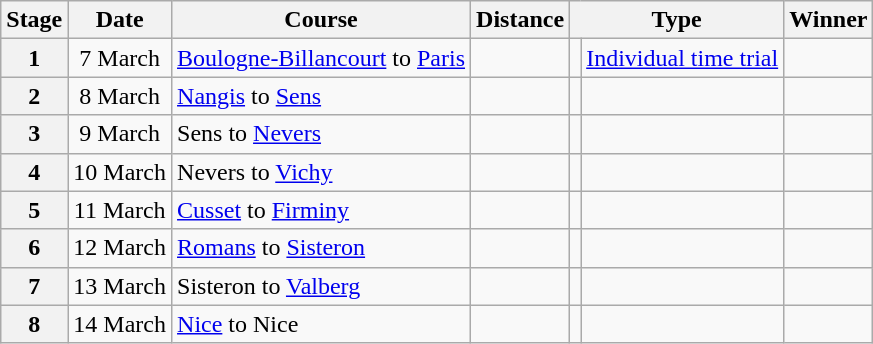<table class="wikitable">
<tr>
<th scope="col">Stage</th>
<th scope="col">Date</th>
<th scope="col">Course</th>
<th scope="col">Distance</th>
<th scope="col" colspan="2">Type</th>
<th scope=col>Winner</th>
</tr>
<tr>
<th scope="row" style="text-align:center;">1</th>
<td style="text-align:center;">7 March</td>
<td><a href='#'>Boulogne-Billancourt</a> to <a href='#'>Paris</a></td>
<td style="text-align:center;"></td>
<td></td>
<td><a href='#'>Individual time trial</a></td>
<td></td>
</tr>
<tr>
<th scope="row" style="text-align:center;">2</th>
<td style="text-align:center;">8 March</td>
<td><a href='#'>Nangis</a> to <a href='#'>Sens</a></td>
<td style="text-align:center;"></td>
<td></td>
<td></td>
<td></td>
</tr>
<tr>
<th scope="row" style="text-align:center;">3</th>
<td style="text-align:center;">9 March</td>
<td>Sens to <a href='#'>Nevers</a></td>
<td style="text-align:center;"></td>
<td></td>
<td></td>
<td></td>
</tr>
<tr>
<th scope="row" style="text-align:center;">4</th>
<td style="text-align:center;">10 March</td>
<td>Nevers to <a href='#'>Vichy</a></td>
<td style="text-align:center;"></td>
<td></td>
<td></td>
<td></td>
</tr>
<tr>
<th scope="row" style="text-align:center;">5</th>
<td style="text-align:center;">11 March</td>
<td><a href='#'>Cusset</a> to <a href='#'>Firminy</a></td>
<td style="text-align:center;"></td>
<td></td>
<td></td>
<td></td>
</tr>
<tr>
<th scope="row" style="text-align:center;">6</th>
<td style="text-align:center;">12 March</td>
<td><a href='#'>Romans</a> to <a href='#'>Sisteron</a></td>
<td style="text-align:center;"></td>
<td></td>
<td></td>
<td></td>
</tr>
<tr>
<th scope="row" style="text-align:center;">7</th>
<td style="text-align:center;">13 March</td>
<td>Sisteron to <a href='#'>Valberg</a></td>
<td style="text-align:center;"></td>
<td></td>
<td></td>
<td></td>
</tr>
<tr>
<th scope="row" style="text-align:center;">8</th>
<td style="text-align:center;">14 March</td>
<td><a href='#'>Nice</a> to Nice</td>
<td style="text-align:center;"></td>
<td></td>
<td></td>
<td></td>
</tr>
</table>
